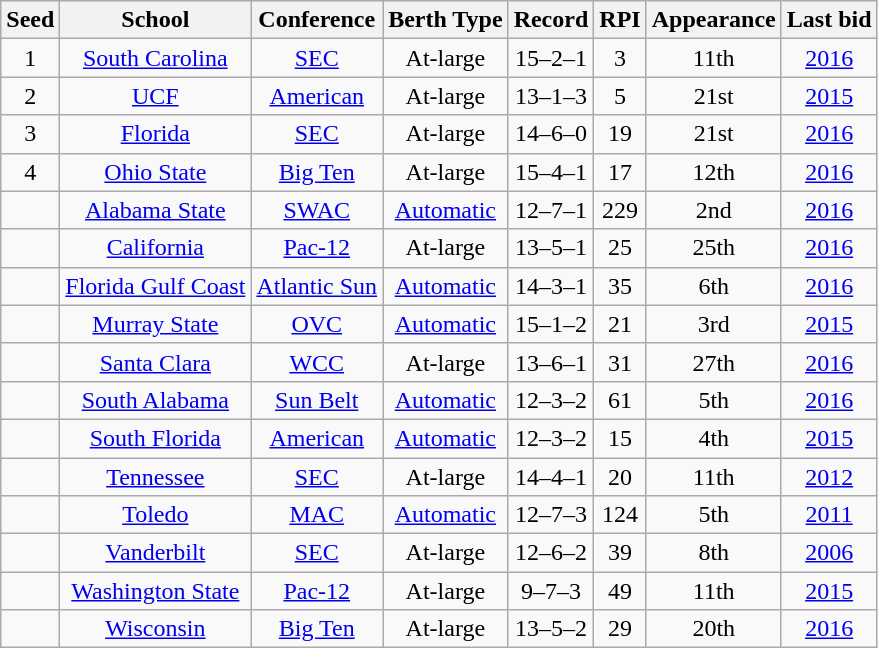<table class="wikitable sortable plainrowheaders" style="text-align:center;">
<tr>
<th scope=col data-sort-type="number">Seed</th>
<th scope=col>School</th>
<th scope=col>Conference</th>
<th scope=col>Berth Type</th>
<th scope=col>Record</th>
<th scope=col data-sort-type="number">RPI</th>
<th scope=col data-sort-type="number">Appearance</th>
<th scope=col data-sort-type="number">Last bid</th>
</tr>
<tr>
<td data-sort-value=4>1</td>
<td><a href='#'>South Carolina</a></td>
<td><a href='#'>SEC</a></td>
<td>At-large</td>
<td data-sort-value=>15–2–1</td>
<td>3</td>
<td>11th</td>
<td><a href='#'>2016</a></td>
</tr>
<tr>
<td data-sort-value=3>2</td>
<td><a href='#'>UCF</a></td>
<td><a href='#'>American</a></td>
<td>At-large</td>
<td data-sort-value=>13–1–3</td>
<td>5</td>
<td>21st</td>
<td><a href='#'>2015</a></td>
</tr>
<tr>
<td data-sort-value=2>3</td>
<td><a href='#'>Florida</a></td>
<td><a href='#'>SEC</a></td>
<td>At-large</td>
<td data-sort-value=>14–6–0</td>
<td>19</td>
<td>21st</td>
<td><a href='#'>2016</a></td>
</tr>
<tr>
<td data-sort-value=1>4</td>
<td><a href='#'>Ohio State</a></td>
<td><a href='#'>Big Ten</a></td>
<td>At-large</td>
<td data-sort-value=>15–4–1</td>
<td>17</td>
<td>12th</td>
<td><a href='#'>2016</a></td>
</tr>
<tr>
<td data-sort-value=0> </td>
<td><a href='#'>Alabama State</a></td>
<td><a href='#'>SWAC</a></td>
<td><a href='#'>Automatic</a></td>
<td data-sort-value=>12–7–1</td>
<td>229</td>
<td>2nd</td>
<td><a href='#'>2016</a></td>
</tr>
<tr>
<td data-sort-value=0> </td>
<td><a href='#'>California</a></td>
<td><a href='#'>Pac-12</a></td>
<td>At-large</td>
<td data-sort-value=>13–5–1</td>
<td>25</td>
<td>25th</td>
<td><a href='#'>2016</a></td>
</tr>
<tr>
<td data-sort-value=0> </td>
<td><a href='#'>Florida Gulf Coast</a></td>
<td><a href='#'>Atlantic Sun</a></td>
<td><a href='#'>Automatic</a></td>
<td data-sort-value=>14–3–1</td>
<td>35</td>
<td>6th</td>
<td><a href='#'>2016</a></td>
</tr>
<tr>
<td data-sort-value=0> </td>
<td><a href='#'>Murray State</a></td>
<td><a href='#'>OVC</a></td>
<td><a href='#'>Automatic</a></td>
<td data-sort-value=>15–1–2</td>
<td>21</td>
<td>3rd</td>
<td><a href='#'>2015</a></td>
</tr>
<tr>
<td data-sort-value=0> </td>
<td><a href='#'>Santa Clara</a></td>
<td><a href='#'>WCC</a></td>
<td>At-large</td>
<td data-sort-value=>13–6–1</td>
<td>31</td>
<td>27th</td>
<td><a href='#'>2016</a></td>
</tr>
<tr>
<td data-sort-value=0> </td>
<td><a href='#'>South Alabama</a></td>
<td><a href='#'>Sun Belt</a></td>
<td><a href='#'>Automatic</a></td>
<td data-sort-value=>12–3–2</td>
<td>61</td>
<td>5th</td>
<td><a href='#'>2016</a></td>
</tr>
<tr>
<td data-sort-value=0> </td>
<td><a href='#'>South Florida</a></td>
<td><a href='#'>American</a></td>
<td><a href='#'>Automatic</a></td>
<td data-sort-value=>12–3–2</td>
<td>15</td>
<td>4th</td>
<td><a href='#'>2015</a></td>
</tr>
<tr>
<td data-sort-value=0> </td>
<td><a href='#'>Tennessee</a></td>
<td><a href='#'>SEC</a></td>
<td>At-large</td>
<td data-sort-value=>14–4–1</td>
<td>20</td>
<td>11th</td>
<td><a href='#'>2012</a></td>
</tr>
<tr>
<td data-sort-value=0> </td>
<td><a href='#'>Toledo</a></td>
<td><a href='#'>MAC</a></td>
<td><a href='#'>Automatic</a></td>
<td data-sort-value=>12–7–3</td>
<td>124</td>
<td>5th</td>
<td><a href='#'>2011</a></td>
</tr>
<tr>
<td data-sort-value=0> </td>
<td><a href='#'>Vanderbilt</a></td>
<td><a href='#'>SEC</a></td>
<td>At-large</td>
<td data-sort-value=>12–6–2</td>
<td>39</td>
<td>8th</td>
<td><a href='#'>2006</a></td>
</tr>
<tr>
<td data-sort-value=0> </td>
<td><a href='#'>Washington State</a></td>
<td><a href='#'>Pac-12</a></td>
<td>At-large</td>
<td data-sort-value=>9–7–3</td>
<td>49</td>
<td>11th</td>
<td><a href='#'>2015</a></td>
</tr>
<tr>
<td data-sort-value=0> </td>
<td><a href='#'>Wisconsin</a></td>
<td><a href='#'>Big Ten</a></td>
<td>At-large</td>
<td data-sort-value=>13–5–2</td>
<td>29</td>
<td>20th</td>
<td><a href='#'>2016</a></td>
</tr>
</table>
